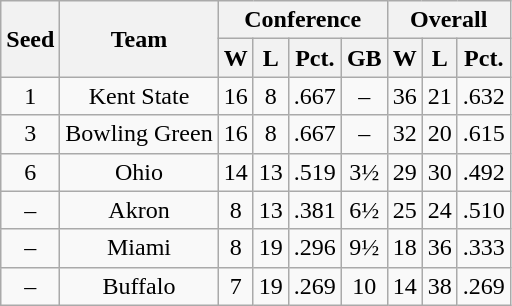<table class="wikitable" style="text-align:center;">
<tr>
<th rowspan=2>Seed</th>
<th rowspan=2>Team</th>
<th colspan=4>Conference</th>
<th colspan=3>Overall</th>
</tr>
<tr>
<th>W</th>
<th>L</th>
<th>Pct.</th>
<th>GB</th>
<th>W</th>
<th>L</th>
<th>Pct.</th>
</tr>
<tr>
<td>1</td>
<td>Kent State</td>
<td>16</td>
<td>8</td>
<td>.667</td>
<td>–</td>
<td>36</td>
<td>21</td>
<td>.632</td>
</tr>
<tr>
<td>3</td>
<td>Bowling Green</td>
<td>16</td>
<td>8</td>
<td>.667</td>
<td>–</td>
<td>32</td>
<td>20</td>
<td>.615</td>
</tr>
<tr>
<td>6</td>
<td>Ohio</td>
<td>14</td>
<td>13</td>
<td>.519</td>
<td>3½</td>
<td>29</td>
<td>30</td>
<td>.492</td>
</tr>
<tr>
<td>–</td>
<td>Akron</td>
<td>8</td>
<td>13</td>
<td>.381</td>
<td>6½</td>
<td>25</td>
<td>24</td>
<td>.510</td>
</tr>
<tr>
<td>–</td>
<td>Miami</td>
<td>8</td>
<td>19</td>
<td>.296</td>
<td>9½</td>
<td>18</td>
<td>36</td>
<td>.333</td>
</tr>
<tr>
<td>–</td>
<td>Buffalo</td>
<td>7</td>
<td>19</td>
<td>.269</td>
<td>10</td>
<td>14</td>
<td>38</td>
<td>.269</td>
</tr>
</table>
